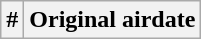<table class="wikitable plainrowheaders" style="display:inline-table;">
<tr>
<th>#</th>
<th>Original airdate<br>




</th>
</tr>
</table>
